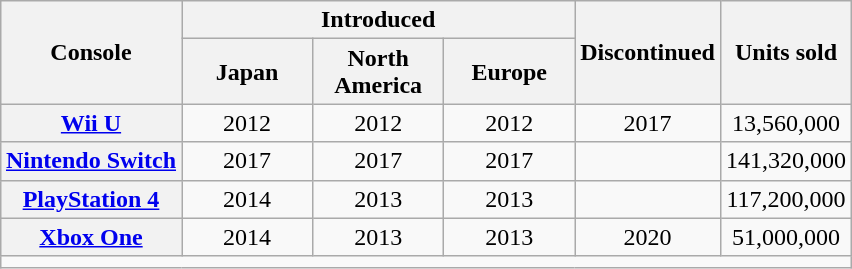<table class="wikitable" style="margin: 1em auto 1em auto;">
<tr>
<th rowspan="2">Console</th>
<th colspan="3">Introduced</th>
<th rowspan="2">Discontinued</th>
<th rowspan="2">Units sold</th>
</tr>
<tr>
<th style="width:5em;">Japan</th>
<th style="width:5em;">North America</th>
<th style="width:5em;">Europe</th>
</tr>
<tr style="text-align: center;">
<th><a href='#'>Wii U</a></th>
<td>2012</td>
<td>2012</td>
<td>2012</td>
<td>2017</td>
<td>13,560,000</td>
</tr>
<tr style="text-align: center;">
<th><a href='#'>Nintendo Switch</a></th>
<td>2017</td>
<td>2017</td>
<td>2017</td>
<td></td>
<td>141,320,000</td>
</tr>
<tr style="text-align: center;">
<th><a href='#'>PlayStation 4</a></th>
<td>2014</td>
<td>2013</td>
<td>2013</td>
<td></td>
<td>117,200,000</td>
</tr>
<tr style="text-align: center;">
<th><a href='#'>Xbox One</a></th>
<td>2014</td>
<td>2013</td>
<td>2013</td>
<td>2020</td>
<td>51,000,000</td>
</tr>
<tr>
<td colspan="6"></td>
</tr>
</table>
